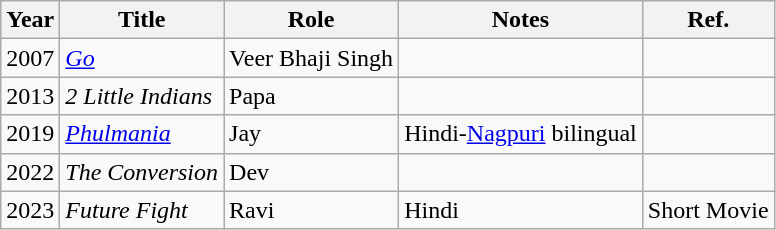<table class="wikitable sortable">
<tr>
<th>Year</th>
<th>Title</th>
<th>Role</th>
<th>Notes</th>
<th>Ref.</th>
</tr>
<tr>
<td>2007</td>
<td><em><a href='#'>Go</a></em></td>
<td>Veer Bhaji Singh</td>
<td></td>
<td></td>
</tr>
<tr>
<td>2013</td>
<td><em>2 Little Indians</em></td>
<td>Papa</td>
<td></td>
<td></td>
</tr>
<tr>
<td>2019</td>
<td><em><a href='#'>Phulmania</a></em></td>
<td>Jay</td>
<td>Hindi-<a href='#'>Nagpuri</a> bilingual</td>
<td></td>
</tr>
<tr>
<td>2022</td>
<td><em>The Conversion</em></td>
<td>Dev</td>
<td></td>
<td></td>
</tr>
<tr>
<td>2023</td>
<td><em>Future Fight</em></td>
<td>Ravi</td>
<td>Hindi</td>
<td>Short Movie</td>
</tr>
</table>
